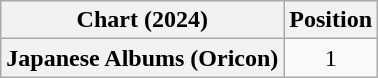<table class="wikitable plainrowheaders" style="text-align:center">
<tr>
<th scope="col">Chart (2024)</th>
<th scope="col">Position</th>
</tr>
<tr>
<th scope="row">Japanese Albums (Oricon)</th>
<td>1</td>
</tr>
</table>
